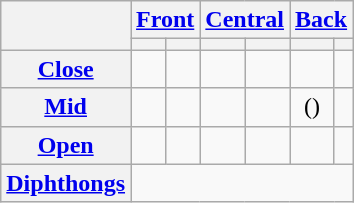<table class="wikitable" style="text-align: center;">
<tr>
<th rowspan="2"></th>
<th colspan="2"><a href='#'>Front</a></th>
<th colspan="2"><a href='#'>Central</a></th>
<th colspan="2"><a href='#'>Back</a></th>
</tr>
<tr>
<th></th>
<th></th>
<th></th>
<th></th>
<th></th>
<th></th>
</tr>
<tr>
<th><a href='#'>Close</a></th>
<td></td>
<td></td>
<td></td>
<td></td>
<td></td>
<td></td>
</tr>
<tr>
<th><a href='#'>Mid</a></th>
<td></td>
<td></td>
<td></td>
<td></td>
<td>()</td>
<td></td>
</tr>
<tr>
<th><a href='#'>Open</a></th>
<td></td>
<td></td>
<td></td>
<td></td>
<td></td>
<td></td>
</tr>
<tr>
<th><a href='#'>Diphthongs</a></th>
<td colspan="6">            </td>
</tr>
</table>
